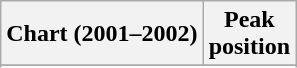<table class="wikitable plainrowheaders" style="text-align:center">
<tr>
<th>Chart (2001–2002)</th>
<th>Peak<br>position</th>
</tr>
<tr>
</tr>
<tr>
</tr>
</table>
